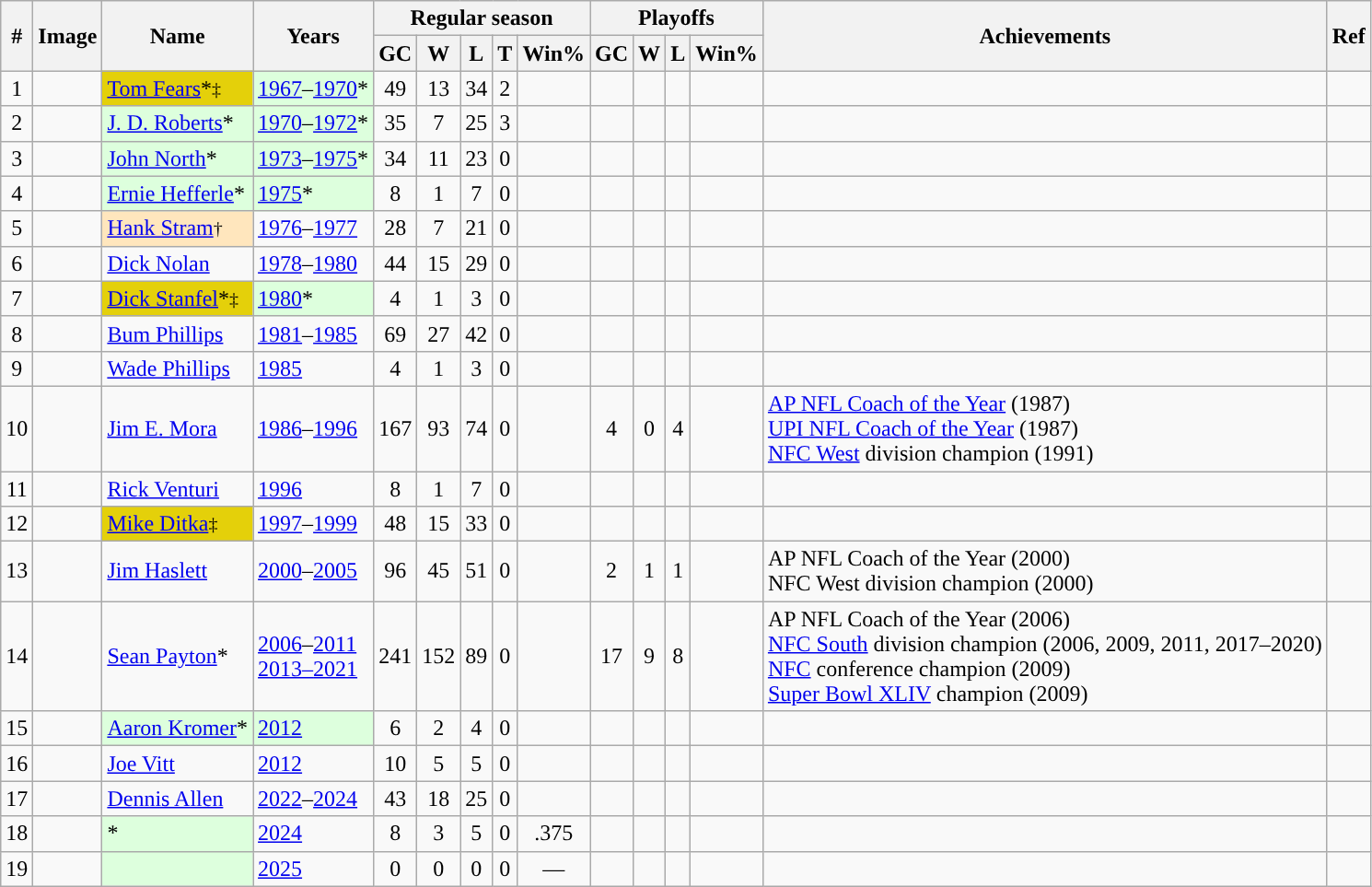<table class="wikitable sortable" style="text-align:center;" border="1">
<tr>
<th rowspan="2">#</th>
<th rowspan="2">Image</th>
<th rowspan="2">Name</th>
<th rowspan="2">Years</th>
<th colspan="5">Regular season</th>
<th colspan="4">Playoffs</th>
<th rowspan="2">Achievements</th>
<th rowspan="2">Ref</th>
</tr>
<tr>
<th>GC</th>
<th>W</th>
<th>L</th>
<th>T</th>
<th>Win%</th>
<th>GC</th>
<th>W</th>
<th>L</th>
<th>Win%</th>
</tr>
<tr>
<td>1</td>
<td></td>
<td style="text-align:left; background-color:#E4D00A;"><a href='#'>Tom Fears</a>*<small>‡</small></td>
<td style="text-align:left; background-color:#ddffdd;"><a href='#'>1967</a>–<a href='#'>1970</a>*</td>
<td>49</td>
<td>13</td>
<td>34</td>
<td>2</td>
<td></td>
<td></td>
<td></td>
<td></td>
<td></td>
<td style="text-align:left;"></td>
<td></td>
</tr>
<tr>
<td>2</td>
<td></td>
<td style="text-align:left; background-color:#ddffdd;"><a href='#'>J. D. Roberts</a>*</td>
<td style="text-align:left; background-color:#ddffdd;"><a href='#'>1970</a>–<a href='#'>1972</a>*</td>
<td>35</td>
<td>7</td>
<td>25</td>
<td>3</td>
<td></td>
<td></td>
<td></td>
<td></td>
<td></td>
<td style="text-align:left;"></td>
<td></td>
</tr>
<tr>
<td>3</td>
<td></td>
<td style="text-align:left; background-color:#ddffdd;"><a href='#'>John North</a>*</td>
<td style="text-align:left; background-color:#ddffdd;"><a href='#'>1973</a>–<a href='#'>1975</a>*</td>
<td>34</td>
<td>11</td>
<td>23</td>
<td>0</td>
<td></td>
<td></td>
<td></td>
<td></td>
<td></td>
<td style="text-align:left;"></td>
<td></td>
</tr>
<tr>
<td>4</td>
<td></td>
<td style="text-align:left; background-color:#ddffdd;"><a href='#'>Ernie Hefferle</a>*</td>
<td style="text-align:left; background-color:#ddffdd;"><a href='#'>1975</a>*</td>
<td>8</td>
<td>1</td>
<td>7</td>
<td>0</td>
<td></td>
<td></td>
<td></td>
<td></td>
<td></td>
<td style="text-align:left;"></td>
<td></td>
</tr>
<tr>
<td>5</td>
<td></td>
<td style="text-align:left; background-color:#FFE6BD;"><a href='#'>Hank Stram</a><small>†</small></td>
<td style="text-align:left;"><a href='#'>1976</a>–<a href='#'>1977</a></td>
<td>28</td>
<td>7</td>
<td>21</td>
<td>0</td>
<td></td>
<td></td>
<td></td>
<td></td>
<td></td>
<td style="text-align:left;"></td>
<td></td>
</tr>
<tr>
<td>6</td>
<td></td>
<td style="text-align:left;"><a href='#'>Dick Nolan</a></td>
<td style="text-align:left;"><a href='#'>1978</a>–<a href='#'>1980</a></td>
<td>44</td>
<td>15</td>
<td>29</td>
<td>0</td>
<td></td>
<td></td>
<td></td>
<td></td>
<td></td>
<td style="text-align:left;"></td>
<td></td>
</tr>
<tr>
<td>7</td>
<td></td>
<td style="text-align:left; background-color:#E4D00A;"><a href='#'>Dick Stanfel</a>*<small>‡</small></td>
<td style="text-align:left; background-color:#ddffdd;"><a href='#'>1980</a>*</td>
<td>4</td>
<td>1</td>
<td>3</td>
<td>0</td>
<td></td>
<td></td>
<td></td>
<td></td>
<td></td>
<td style="text-align:left;"></td>
<td></td>
</tr>
<tr>
<td>8</td>
<td></td>
<td style="text-align:left;"><a href='#'>Bum Phillips</a></td>
<td style="text-align:left;"><a href='#'>1981</a>–<a href='#'>1985</a></td>
<td>69</td>
<td>27</td>
<td>42</td>
<td>0</td>
<td></td>
<td></td>
<td></td>
<td></td>
<td></td>
<td style="text-align:left;"></td>
<td></td>
</tr>
<tr>
<td>9</td>
<td></td>
<td style="text-align:left;"><a href='#'>Wade Phillips</a></td>
<td style="text-align:left;"><a href='#'>1985</a></td>
<td>4</td>
<td>1</td>
<td>3</td>
<td>0</td>
<td></td>
<td></td>
<td></td>
<td></td>
<td></td>
<td style="text-align:left;"></td>
<td></td>
</tr>
<tr>
<td>10</td>
<td></td>
<td style="text-align:left;"><a href='#'>Jim E. Mora</a></td>
<td style="text-align:left;"><a href='#'>1986</a>–<a href='#'>1996</a></td>
<td>167</td>
<td>93</td>
<td>74</td>
<td>0</td>
<td></td>
<td>4</td>
<td>0</td>
<td>4</td>
<td></td>
<td style="text-align:left;"><a href='#'>AP NFL Coach of the Year</a> (1987)<br><a href='#'>UPI NFL Coach of the Year</a> (1987)<br><a href='#'>NFC West</a> division champion (1991)</td>
<td></td>
</tr>
<tr>
<td>11</td>
<td></td>
<td style="text-align:left;"><a href='#'>Rick Venturi</a></td>
<td style="text-align:left;"><a href='#'>1996</a></td>
<td>8</td>
<td>1</td>
<td>7</td>
<td>0</td>
<td></td>
<td></td>
<td></td>
<td></td>
<td></td>
<td style="text-align:left;"></td>
<td></td>
</tr>
<tr>
<td>12</td>
<td></td>
<td style="text-align:left; background-color:#E4D00A;"><a href='#'>Mike Ditka</a><small>‡</small></td>
<td style="text-align:left;"><a href='#'>1997</a>–<a href='#'>1999</a></td>
<td>48</td>
<td>15</td>
<td>33</td>
<td>0</td>
<td></td>
<td></td>
<td></td>
<td></td>
<td></td>
<td style="text-align:left;"></td>
<td></td>
</tr>
<tr>
<td>13</td>
<td></td>
<td style="text-align:left;"><a href='#'>Jim Haslett</a></td>
<td style="text-align:left;"><a href='#'>2000</a>–<a href='#'>2005</a></td>
<td>96</td>
<td>45</td>
<td>51</td>
<td>0</td>
<td></td>
<td>2</td>
<td>1</td>
<td>1</td>
<td></td>
<td style="text-align:left;">AP NFL Coach of the Year (2000)<br>NFC West division champion (2000)</td>
<td></td>
</tr>
<tr>
<td>14</td>
<td></td>
<td style="text-align:left;"><a href='#'>Sean Payton</a>*</td>
<td style="text-align:left;"><a href='#'>2006</a>–<a href='#'>2011</a><br><a href='#'>2013–</a><a href='#'>2021</a></td>
<td>241</td>
<td>152</td>
<td>89</td>
<td>0</td>
<td></td>
<td>17</td>
<td>9</td>
<td>8</td>
<td></td>
<td style="text-align:left;">AP NFL Coach of the Year (2006)<br><a href='#'>NFC South</a> division champion (2006, 2009, 2011, 2017–2020)<br><a href='#'>NFC</a> conference champion (2009)<br><a href='#'>Super Bowl XLIV</a> champion (2009)</td>
<td></td>
</tr>
<tr>
<td>15</td>
<td></td>
<td style="text-align:left; background-color:#ddffdd;"><a href='#'>Aaron Kromer</a>*</td>
<td style="text-align:left; background-color:#ddffdd;"><a href='#'>2012</a></td>
<td>6</td>
<td>2</td>
<td>4</td>
<td>0</td>
<td></td>
<td></td>
<td></td>
<td></td>
<td></td>
<td style="text-align:left;"></td>
<td></td>
</tr>
<tr>
<td>16</td>
<td></td>
<td style="text-align:left;"><a href='#'>Joe Vitt</a></td>
<td style="text-align:left;"><a href='#'>2012</a></td>
<td>10</td>
<td>5</td>
<td>5</td>
<td>0</td>
<td></td>
<td></td>
<td></td>
<td></td>
<td></td>
<td style="text-align:left;"></td>
<td></td>
</tr>
<tr>
<td>17</td>
<td></td>
<td style="text-align:left;"><a href='#'>Dennis Allen</a></td>
<td style="text-align:left;"><a href='#'>2022</a>–<a href='#'>2024</a></td>
<td>43</td>
<td>18</td>
<td>25</td>
<td>0</td>
<td></td>
<td></td>
<td></td>
<td></td>
<td></td>
<td></td>
<td></td>
</tr>
<tr>
<td>18</td>
<td></td>
<td align="left" style="background-color:#ddffdd">*</td>
<td style="text-align:left;"><a href='#'>2024</a></td>
<td>8</td>
<td>3</td>
<td>5</td>
<td>0</td>
<td>.375</td>
<td></td>
<td></td>
<td></td>
<td></td>
<td></td>
<td></td>
</tr>
<tr>
<td>19</td>
<td></td>
<td align="left" style="background-color:#ddffdd"></td>
<td style="text-align:left;"><a href='#'>2025</a></td>
<td>0</td>
<td>0</td>
<td>0</td>
<td>0</td>
<td>—</td>
<td></td>
<td></td>
<td></td>
<td></td>
<td></td>
<td></td>
</tr>
</table>
